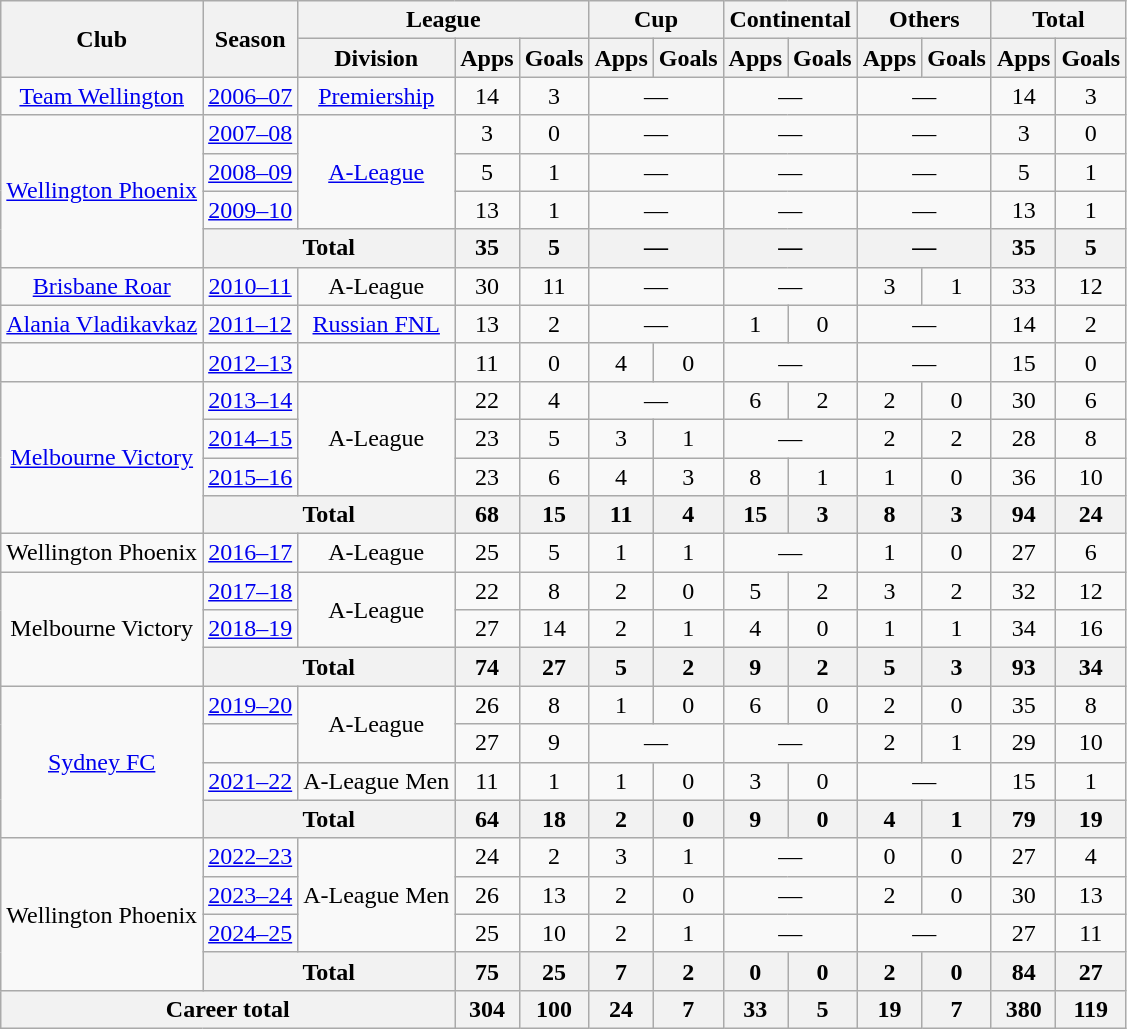<table class="wikitable" style="text-align:center">
<tr>
<th rowspan="2">Club</th>
<th rowspan="2">Season</th>
<th colspan="3">League</th>
<th colspan="2">Cup</th>
<th colspan="2">Continental</th>
<th colspan="2">Others</th>
<th colspan="2">Total</th>
</tr>
<tr>
<th>Division</th>
<th>Apps</th>
<th>Goals</th>
<th>Apps</th>
<th>Goals</th>
<th>Apps</th>
<th>Goals</th>
<th>Apps</th>
<th>Goals</th>
<th>Apps</th>
<th>Goals</th>
</tr>
<tr>
<td><a href='#'>Team Wellington</a></td>
<td><a href='#'>2006–07</a></td>
<td><a href='#'>Premiership</a></td>
<td>14</td>
<td>3</td>
<td colspan="2">—</td>
<td colspan="2">—</td>
<td colspan="2">—</td>
<td>14</td>
<td>3</td>
</tr>
<tr>
<td rowspan="4"><a href='#'>Wellington Phoenix</a></td>
<td><a href='#'>2007–08</a></td>
<td rowspan="3"><a href='#'>A-League</a></td>
<td>3</td>
<td>0</td>
<td colspan="2">—</td>
<td colspan="2">—</td>
<td colspan="2">—</td>
<td>3</td>
<td>0</td>
</tr>
<tr>
<td><a href='#'>2008–09</a></td>
<td>5</td>
<td>1</td>
<td colspan="2">—</td>
<td colspan="2">—</td>
<td colspan="2">—</td>
<td>5</td>
<td>1</td>
</tr>
<tr>
<td><a href='#'>2009–10</a></td>
<td>13</td>
<td>1</td>
<td colspan="2">—</td>
<td colspan="2">—</td>
<td colspan="2">—</td>
<td>13</td>
<td>1</td>
</tr>
<tr>
<th colspan="2">Total</th>
<th>35</th>
<th>5</th>
<th colspan="2">—</th>
<th colspan="2">—</th>
<th colspan="2">—</th>
<th>35</th>
<th>5</th>
</tr>
<tr>
<td><a href='#'>Brisbane Roar</a></td>
<td><a href='#'>2010–11</a></td>
<td>A-League</td>
<td>30</td>
<td>11</td>
<td colspan="2">—</td>
<td colspan="2">—</td>
<td>3</td>
<td>1</td>
<td>33</td>
<td>12</td>
</tr>
<tr>
<td><a href='#'>Alania Vladikavkaz</a></td>
<td><a href='#'>2011–12</a></td>
<td><a href='#'>Russian FNL</a></td>
<td>13</td>
<td>2</td>
<td colspan="2">—</td>
<td>1</td>
<td>0</td>
<td colspan="2">—</td>
<td>14</td>
<td>2</td>
</tr>
<tr>
<td></td>
<td><a href='#'>2012–13</a></td>
<td></td>
<td>11</td>
<td>0</td>
<td>4</td>
<td>0</td>
<td colspan="2">—</td>
<td colspan="2">—</td>
<td>15</td>
<td>0</td>
</tr>
<tr>
<td rowspan="4"><a href='#'>Melbourne Victory</a></td>
<td><a href='#'>2013–14</a></td>
<td rowspan="3">A-League</td>
<td>22</td>
<td>4</td>
<td colspan="2">—</td>
<td>6</td>
<td>2</td>
<td>2</td>
<td>0</td>
<td>30</td>
<td>6</td>
</tr>
<tr>
<td><a href='#'>2014–15</a></td>
<td>23</td>
<td>5</td>
<td>3</td>
<td>1</td>
<td colspan="2">—</td>
<td>2</td>
<td>2</td>
<td>28</td>
<td>8</td>
</tr>
<tr>
<td><a href='#'>2015–16</a></td>
<td>23</td>
<td>6</td>
<td>4</td>
<td>3</td>
<td>8</td>
<td>1</td>
<td>1</td>
<td>0</td>
<td>36</td>
<td>10</td>
</tr>
<tr>
<th colspan="2">Total</th>
<th>68</th>
<th>15</th>
<th>11</th>
<th>4</th>
<th>15</th>
<th>3</th>
<th>8</th>
<th>3</th>
<th>94</th>
<th>24</th>
</tr>
<tr>
<td>Wellington Phoenix</td>
<td><a href='#'>2016–17</a></td>
<td>A-League</td>
<td>25</td>
<td>5</td>
<td>1</td>
<td>1</td>
<td colspan=2>—</td>
<td>1</td>
<td>0</td>
<td>27</td>
<td>6</td>
</tr>
<tr>
<td rowspan="3">Melbourne Victory</td>
<td><a href='#'>2017–18</a></td>
<td rowspan="2">A-League</td>
<td>22</td>
<td>8</td>
<td>2</td>
<td>0</td>
<td>5</td>
<td>2</td>
<td>3</td>
<td>2</td>
<td>32</td>
<td>12</td>
</tr>
<tr>
<td><a href='#'>2018–19</a></td>
<td>27</td>
<td>14</td>
<td>2</td>
<td>1</td>
<td>4</td>
<td>0</td>
<td>1</td>
<td>1</td>
<td>34</td>
<td>16</td>
</tr>
<tr>
<th colspan="2">Total</th>
<th>74</th>
<th>27</th>
<th>5</th>
<th>2</th>
<th>9</th>
<th>2</th>
<th>5</th>
<th>3</th>
<th>93</th>
<th>34</th>
</tr>
<tr>
<td rowspan="4"><a href='#'>Sydney FC</a></td>
<td><a href='#'>2019–20</a></td>
<td rowspan="2">A-League</td>
<td>26</td>
<td>8</td>
<td>1</td>
<td>0</td>
<td>6</td>
<td>0</td>
<td>2</td>
<td>0</td>
<td>35</td>
<td>8</td>
</tr>
<tr>
<td></td>
<td>27</td>
<td>9</td>
<td colspan="2">—</td>
<td colspan="2">—</td>
<td>2</td>
<td>1</td>
<td>29</td>
<td>10</td>
</tr>
<tr>
<td><a href='#'>2021–22</a></td>
<td>A-League Men</td>
<td>11</td>
<td>1</td>
<td>1</td>
<td>0</td>
<td>3</td>
<td>0</td>
<td colspan="2">—</td>
<td>15</td>
<td>1</td>
</tr>
<tr>
<th colspan="2">Total</th>
<th>64</th>
<th>18</th>
<th>2</th>
<th>0</th>
<th>9</th>
<th>0</th>
<th>4</th>
<th>1</th>
<th>79</th>
<th>19</th>
</tr>
<tr>
<td rowspan="4">Wellington Phoenix</td>
<td><a href='#'>2022–23</a></td>
<td rowspan="3">A-League Men</td>
<td>24</td>
<td>2</td>
<td>3</td>
<td>1</td>
<td colspan=2>—</td>
<td>0</td>
<td>0</td>
<td>27</td>
<td>4</td>
</tr>
<tr>
<td><a href='#'>2023–24</a></td>
<td>26</td>
<td>13</td>
<td>2</td>
<td>0</td>
<td colspan=2>—</td>
<td>2</td>
<td>0</td>
<td>30</td>
<td>13</td>
</tr>
<tr>
<td><a href='#'>2024–25</a></td>
<td>25</td>
<td>10</td>
<td>2</td>
<td>1</td>
<td colspan=2>—</td>
<td colspan=2>—</td>
<td>27</td>
<td>11</td>
</tr>
<tr>
<th colspan="2">Total</th>
<th>75</th>
<th>25</th>
<th>7</th>
<th>2</th>
<th>0</th>
<th>0</th>
<th>2</th>
<th>0</th>
<th>84</th>
<th>27</th>
</tr>
<tr>
<th colspan="3">Career total</th>
<th>304</th>
<th>100</th>
<th>24</th>
<th>7</th>
<th>33</th>
<th>5</th>
<th>19</th>
<th>7</th>
<th>380</th>
<th>119</th>
</tr>
</table>
